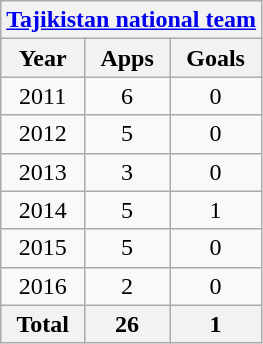<table class="wikitable" style="text-align:center">
<tr>
<th colspan=3><a href='#'>Tajikistan national team</a></th>
</tr>
<tr>
<th>Year</th>
<th>Apps</th>
<th>Goals</th>
</tr>
<tr>
<td>2011</td>
<td>6</td>
<td>0</td>
</tr>
<tr>
<td>2012</td>
<td>5</td>
<td>0</td>
</tr>
<tr>
<td>2013</td>
<td>3</td>
<td>0</td>
</tr>
<tr>
<td>2014</td>
<td>5</td>
<td>1</td>
</tr>
<tr>
<td>2015</td>
<td>5</td>
<td>0</td>
</tr>
<tr>
<td>2016</td>
<td>2</td>
<td>0</td>
</tr>
<tr>
<th>Total</th>
<th>26</th>
<th>1</th>
</tr>
</table>
